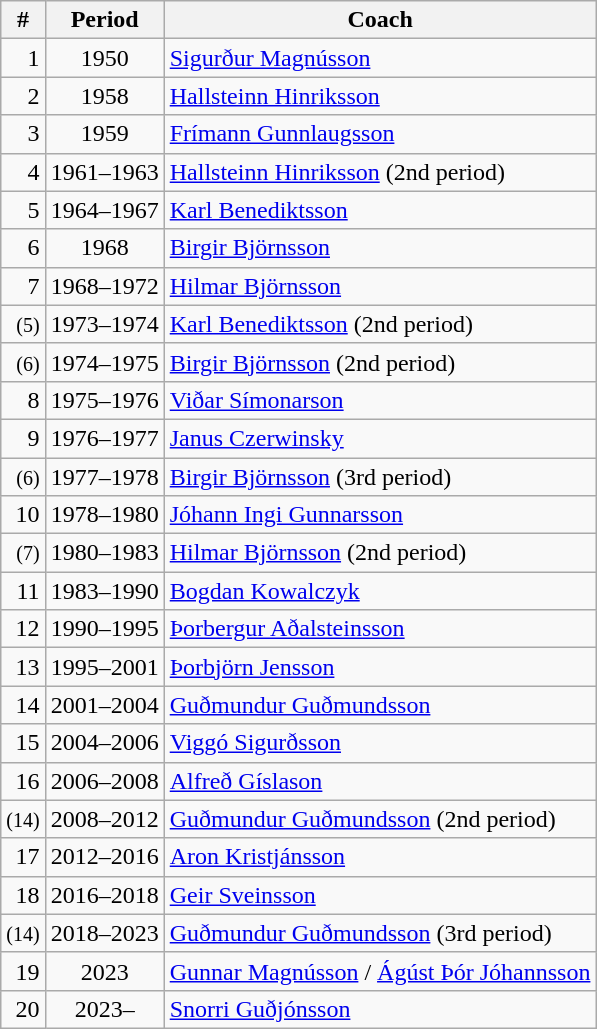<table class="wikitable">
<tr>
<th>#</th>
<th>Period</th>
<th>Coach</th>
</tr>
<tr>
<td style="text-align: right;">1</td>
<td style="text-align: center;">1950</td>
<td><a href='#'>Sigurður Magnússon</a></td>
</tr>
<tr>
<td style="text-align: right;">2</td>
<td style="text-align: center;">1958</td>
<td><a href='#'>Hallsteinn Hinriksson</a></td>
</tr>
<tr>
<td style="text-align: right;">3</td>
<td style="text-align: center;">1959</td>
<td><a href='#'>Frímann Gunnlaugsson</a></td>
</tr>
<tr>
<td style="text-align: right;">4</td>
<td style="text-align: center;">1961–1963</td>
<td><a href='#'>Hallsteinn Hinriksson</a> (2nd period)</td>
</tr>
<tr>
<td style="text-align: right;">5</td>
<td style="text-align: center;">1964–1967</td>
<td><a href='#'>Karl Benediktsson</a></td>
</tr>
<tr>
<td style="text-align: right;">6</td>
<td style="text-align: center;">1968</td>
<td><a href='#'>Birgir Björnsson</a></td>
</tr>
<tr>
<td style="text-align: right;">7</td>
<td style="text-align: center;">1968–1972</td>
<td><a href='#'>Hilmar Björnsson</a></td>
</tr>
<tr>
<td style="text-align: right;"><small>(5)</small></td>
<td style="text-align: center;">1973–1974</td>
<td><a href='#'>Karl Benediktsson</a> (2nd period)</td>
</tr>
<tr>
<td style="text-align: right;"><small>(6)</small></td>
<td style="text-align: center;">1974–1975</td>
<td><a href='#'>Birgir Björnsson</a> (2nd period)</td>
</tr>
<tr>
<td style="text-align: right;">8</td>
<td style="text-align: center;">1975–1976</td>
<td><a href='#'>Viðar Símonarson</a></td>
</tr>
<tr>
<td style="text-align: right;">9</td>
<td style="text-align: center;">1976–1977</td>
<td><a href='#'>Janus Czerwinsky</a></td>
</tr>
<tr>
<td style="text-align: right;"><small>(6)</small></td>
<td style="text-align: center;">1977–1978</td>
<td><a href='#'>Birgir Björnsson</a> (3rd period)</td>
</tr>
<tr>
<td style="text-align: right;">10</td>
<td style="text-align: center;">1978–1980</td>
<td><a href='#'>Jóhann Ingi Gunnarsson</a></td>
</tr>
<tr>
<td style="text-align: right;"><small>(7)</small></td>
<td style="text-align: center;">1980–1983</td>
<td><a href='#'>Hilmar Björnsson</a> (2nd period)</td>
</tr>
<tr>
<td style="text-align: right;">11</td>
<td style="text-align: center;">1983–1990</td>
<td><a href='#'>Bogdan Kowalczyk</a></td>
</tr>
<tr>
<td style="text-align: right;">12</td>
<td style="text-align: center;">1990–1995</td>
<td><a href='#'>Þorbergur Aðalsteinsson</a></td>
</tr>
<tr>
<td style="text-align: right;">13</td>
<td style="text-align: center;">1995–2001</td>
<td><a href='#'>Þorbjörn Jensson</a></td>
</tr>
<tr>
<td style="text-align: right;">14</td>
<td style="text-align: center;">2001–2004</td>
<td><a href='#'>Guðmundur Guðmundsson</a></td>
</tr>
<tr>
<td style="text-align: right;">15</td>
<td style="text-align: center;">2004–2006</td>
<td><a href='#'>Viggó Sigurðsson</a></td>
</tr>
<tr>
<td style="text-align: right;">16</td>
<td style="text-align: center;">2006–2008</td>
<td><a href='#'>Alfreð Gíslason</a></td>
</tr>
<tr>
<td style="text-align: right;"><small>(14)</small></td>
<td style="text-align: center;">2008–2012</td>
<td><a href='#'>Guðmundur Guðmundsson</a> (2nd period)</td>
</tr>
<tr>
<td style="text-align: right;">17</td>
<td style="text-align: center;">2012–2016</td>
<td><a href='#'>Aron Kristjánsson</a></td>
</tr>
<tr>
<td style="text-align: right;">18</td>
<td style="text-align: center;">2016–2018</td>
<td><a href='#'>Geir Sveinsson</a></td>
</tr>
<tr>
<td style="text-align: right;"><small>(14)</small></td>
<td style="text-align: center;">2018–2023</td>
<td><a href='#'>Guðmundur Guðmundsson</a> (3rd period)</td>
</tr>
<tr>
<td style="text-align: right;">19</td>
<td style="text-align: center;">2023</td>
<td><a href='#'>Gunnar Magnússon</a> / <a href='#'>Ágúst Þór Jóhannsson</a></td>
</tr>
<tr>
<td style="text-align: right;">20</td>
<td style="text-align: center;">2023–</td>
<td><a href='#'>Snorri Guðjónsson</a></td>
</tr>
</table>
